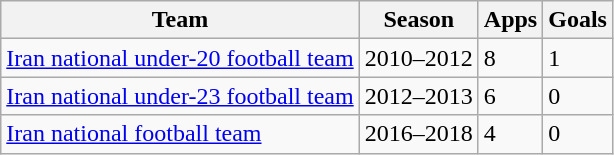<table class="wikitable">
<tr>
<th>Team</th>
<th>Season</th>
<th>Apps</th>
<th>Goals</th>
</tr>
<tr>
<td><a href='#'>Iran national under-20 football team</a></td>
<td>2010–2012</td>
<td>8</td>
<td>1</td>
</tr>
<tr>
<td><a href='#'>Iran national under-23 football team</a></td>
<td>2012–2013</td>
<td>6</td>
<td>0</td>
</tr>
<tr>
<td><a href='#'>Iran national football team</a></td>
<td>2016–2018</td>
<td>4</td>
<td>0</td>
</tr>
</table>
